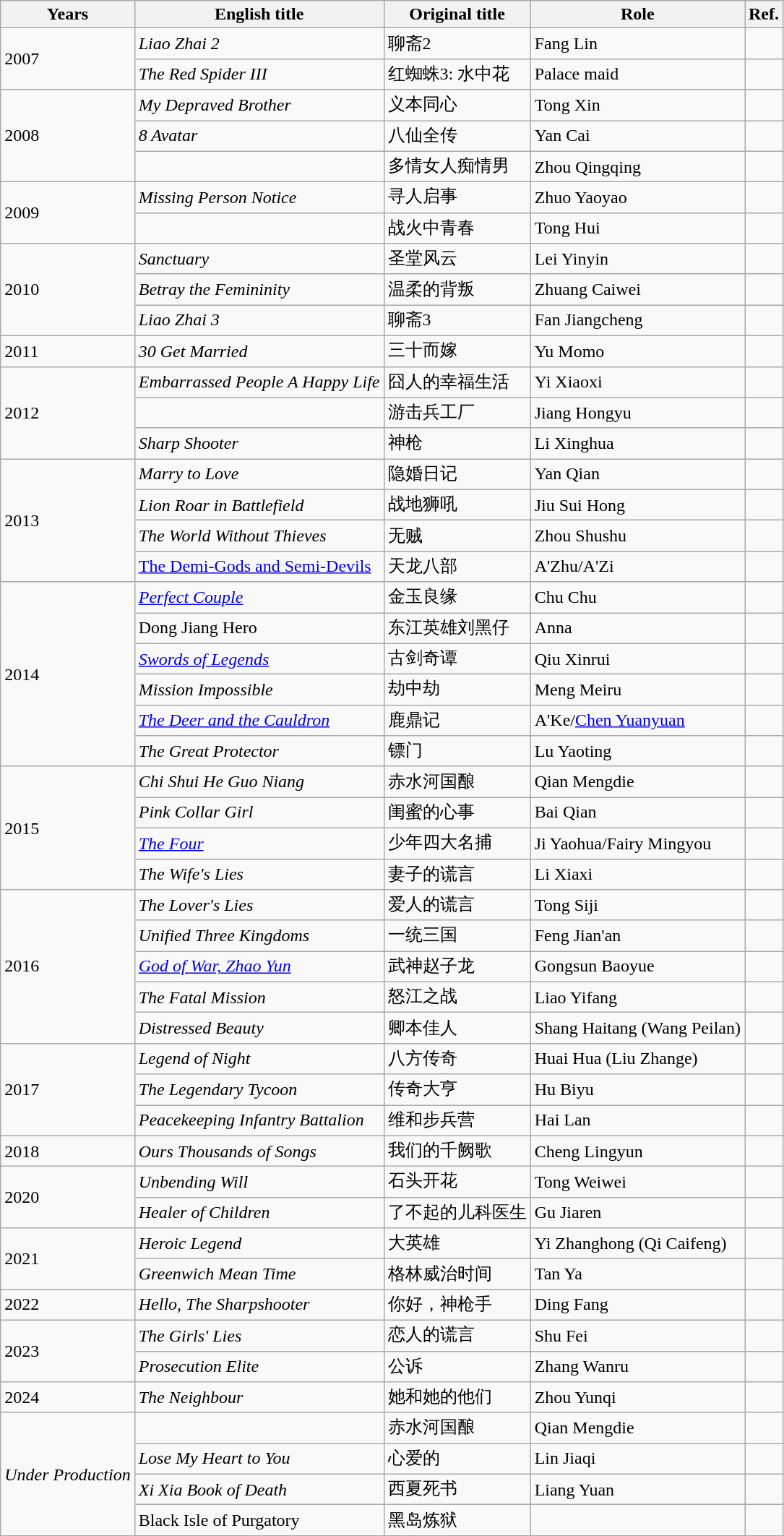<table class="wikitable sortable">
<tr>
<th>Years</th>
<th>English title</th>
<th>Original title</th>
<th>Role</th>
<th>Ref.</th>
</tr>
<tr>
<td rowspan=2>2007</td>
<td><em>Liao Zhai 2</em></td>
<td>聊斋2</td>
<td>Fang Lin</td>
<td></td>
</tr>
<tr>
<td><em>The Red Spider III</em></td>
<td>红蜘蛛3: 水中花</td>
<td>Palace maid</td>
<td></td>
</tr>
<tr>
<td rowspan=3>2008</td>
<td><em>My Depraved Brother</em></td>
<td>义本同心</td>
<td>Tong Xin</td>
<td></td>
</tr>
<tr>
<td><em>8 Avatar</em></td>
<td>八仙全传</td>
<td>Yan Cai</td>
<td></td>
</tr>
<tr>
<td></td>
<td>多情女人痴情男</td>
<td>Zhou Qingqing</td>
<td></td>
</tr>
<tr>
<td rowspan=2>2009</td>
<td><em>Missing Person Notice</em></td>
<td>寻人启事</td>
<td>Zhuo Yaoyao</td>
<td></td>
</tr>
<tr>
<td></td>
<td>战火中青春</td>
<td>Tong Hui</td>
<td></td>
</tr>
<tr>
<td rowspan=3>2010</td>
<td><em>Sanctuary</em></td>
<td>圣堂风云</td>
<td>Lei Yinyin</td>
<td></td>
</tr>
<tr>
<td><em>Betray the Femininity</em></td>
<td>温柔的背叛</td>
<td>Zhuang Caiwei</td>
<td></td>
</tr>
<tr>
<td><em>Liao Zhai 3</em></td>
<td>聊斋3</td>
<td>Fan Jiangcheng</td>
<td></td>
</tr>
<tr>
<td>2011</td>
<td><em>30 Get Married</em></td>
<td>三十而嫁</td>
<td>Yu Momo</td>
<td></td>
</tr>
<tr>
<td rowspan=3>2012</td>
<td><em>Embarrassed People A Happy Life</em></td>
<td>囧人的幸福生活</td>
<td>Yi Xiaoxi</td>
<td></td>
</tr>
<tr>
<td></td>
<td>游击兵工厂</td>
<td>Jiang Hongyu</td>
<td></td>
</tr>
<tr>
<td><em>Sharp Shooter</em></td>
<td>神枪</td>
<td>Li Xinghua</td>
<td></td>
</tr>
<tr>
<td rowspan=4>2013</td>
<td><em>Marry to Love</em></td>
<td>隐婚日记</td>
<td>Yan Qian</td>
<td></td>
</tr>
<tr>
<td><em>Lion Roar in Battlefield</em></td>
<td>战地狮吼</td>
<td>Jiu Sui Hong</td>
<td></td>
</tr>
<tr>
<td><em>The World Without Thieves</em></td>
<td>无贼</td>
<td>Zhou Shushu</td>
<td></td>
</tr>
<tr>
<td><a href='#'>The Demi-Gods and Semi-Devils</a></td>
<td>天龙八部</td>
<td>A'Zhu/A'Zi</td>
<td></td>
</tr>
<tr>
<td rowspan=6>2014</td>
<td><em><a href='#'>Perfect Couple</a></em></td>
<td>金玉良缘</td>
<td>Chu Chu</td>
<td></td>
</tr>
<tr>
<td>Dong Jiang Hero</td>
<td>东江英雄刘黑仔</td>
<td>Anna</td>
<td></td>
</tr>
<tr>
<td><em><a href='#'>Swords of Legends</a></em></td>
<td>古剑奇谭</td>
<td>Qiu Xinrui</td>
<td></td>
</tr>
<tr>
<td><em>Mission Impossible</em></td>
<td>劫中劫</td>
<td>Meng Meiru</td>
<td></td>
</tr>
<tr>
<td><em><a href='#'>The Deer and the Cauldron</a></em></td>
<td>鹿鼎记</td>
<td>A'Ke/<a href='#'>Chen Yuanyuan</a></td>
<td></td>
</tr>
<tr>
<td><em>The Great Protector</em></td>
<td>镖门</td>
<td>Lu Yaoting</td>
<td></td>
</tr>
<tr>
<td rowspan=4>2015</td>
<td><em>Chi Shui He Guo Niang</em></td>
<td>赤水河国酿</td>
<td>Qian Mengdie</td>
<td></td>
</tr>
<tr>
<td><em>Pink Collar Girl</em></td>
<td>闺蜜的心事</td>
<td>Bai Qian</td>
<td></td>
</tr>
<tr>
<td><em><a href='#'>The Four</a></em></td>
<td>少年四大名捕</td>
<td>Ji Yaohua/Fairy Mingyou</td>
<td></td>
</tr>
<tr>
<td><em>The Wife's Lies</em></td>
<td>妻子的谎言</td>
<td>Li Xiaxi</td>
<td></td>
</tr>
<tr>
<td rowspan=5>2016</td>
<td><em>The Lover's Lies</em></td>
<td>爱人的谎言</td>
<td>Tong Siji</td>
<td></td>
</tr>
<tr>
<td><em>Unified Three Kingdoms</em></td>
<td>一统三国</td>
<td>Feng Jian'an</td>
<td></td>
</tr>
<tr>
<td><em><a href='#'>God of War, Zhao Yun</a></em></td>
<td>武神赵子龙</td>
<td>Gongsun Baoyue</td>
<td></td>
</tr>
<tr>
<td><em>The Fatal Mission</em></td>
<td>怒江之战</td>
<td>Liao Yifang</td>
<td></td>
</tr>
<tr>
<td><em>Distressed Beauty</em></td>
<td>卿本佳人</td>
<td>Shang Haitang (Wang Peilan)</td>
<td></td>
</tr>
<tr>
<td rowspan=3>2017</td>
<td><em>Legend of Night</em></td>
<td>八方传奇</td>
<td>Huai Hua (Liu Zhange)</td>
<td></td>
</tr>
<tr>
<td><em>The Legendary Tycoon</em></td>
<td>传奇大亨</td>
<td>Hu Biyu</td>
<td></td>
</tr>
<tr>
<td><em>Peacekeeping Infantry Battalion</em></td>
<td>维和步兵营</td>
<td>Hai Lan</td>
<td></td>
</tr>
<tr>
<td>2018</td>
<td><em>Ours Thousands of Songs</em></td>
<td>我们的千阙歌</td>
<td>Cheng Lingyun</td>
<td></td>
</tr>
<tr>
<td rowspan=2>2020</td>
<td><em>Unbending Will</em></td>
<td>石头开花</td>
<td>Tong Weiwei</td>
<td></td>
</tr>
<tr>
<td><em>Healer of Children</em></td>
<td>了不起的儿科医生</td>
<td>Gu Jiaren</td>
<td></td>
</tr>
<tr>
<td rowspan=2>2021</td>
<td><em>Heroic Legend</em></td>
<td>大英雄</td>
<td>Yi Zhanghong (Qi Caifeng)</td>
<td></td>
</tr>
<tr>
<td><em>Greenwich Mean Time</em></td>
<td>格林威治时间</td>
<td>Tan Ya</td>
<td></td>
</tr>
<tr>
<td rowspan=1>2022</td>
<td><em>Hello, The Sharpshooter</em></td>
<td>你好，神枪手</td>
<td>Ding Fang</td>
<td></td>
</tr>
<tr>
<td rowspan=2>2023</td>
<td><em>The Girls' Lies</em></td>
<td>恋人的谎言</td>
<td>Shu Fei</td>
<td></td>
</tr>
<tr>
<td><em>Prosecution Elite</em></td>
<td>公诉</td>
<td>Zhang Wanru</td>
<td></td>
</tr>
<tr>
<td rowspan=1>2024</td>
<td><em>The Neighbour</em></td>
<td>她和她的他们</td>
<td>Zhou Yunqi</td>
<td></td>
</tr>
<tr>
<td rowspan=4><em>Under Production</em></td>
<td></td>
<td>赤水河国酿</td>
<td>Qian Mengdie</td>
<td></td>
</tr>
<tr>
<td><em>Lose My Heart to You</em></td>
<td>心爱的</td>
<td>Lin Jiaqi</td>
<td></td>
</tr>
<tr>
<td><em>Xi Xia Book of Death</em></td>
<td>西夏死书</td>
<td>Liang Yuan</td>
<td></td>
</tr>
<tr>
<td>Black Isle of Purgatory</td>
<td>黑岛炼狱</td>
<td></td>
<td></td>
</tr>
<tr>
</tr>
</table>
